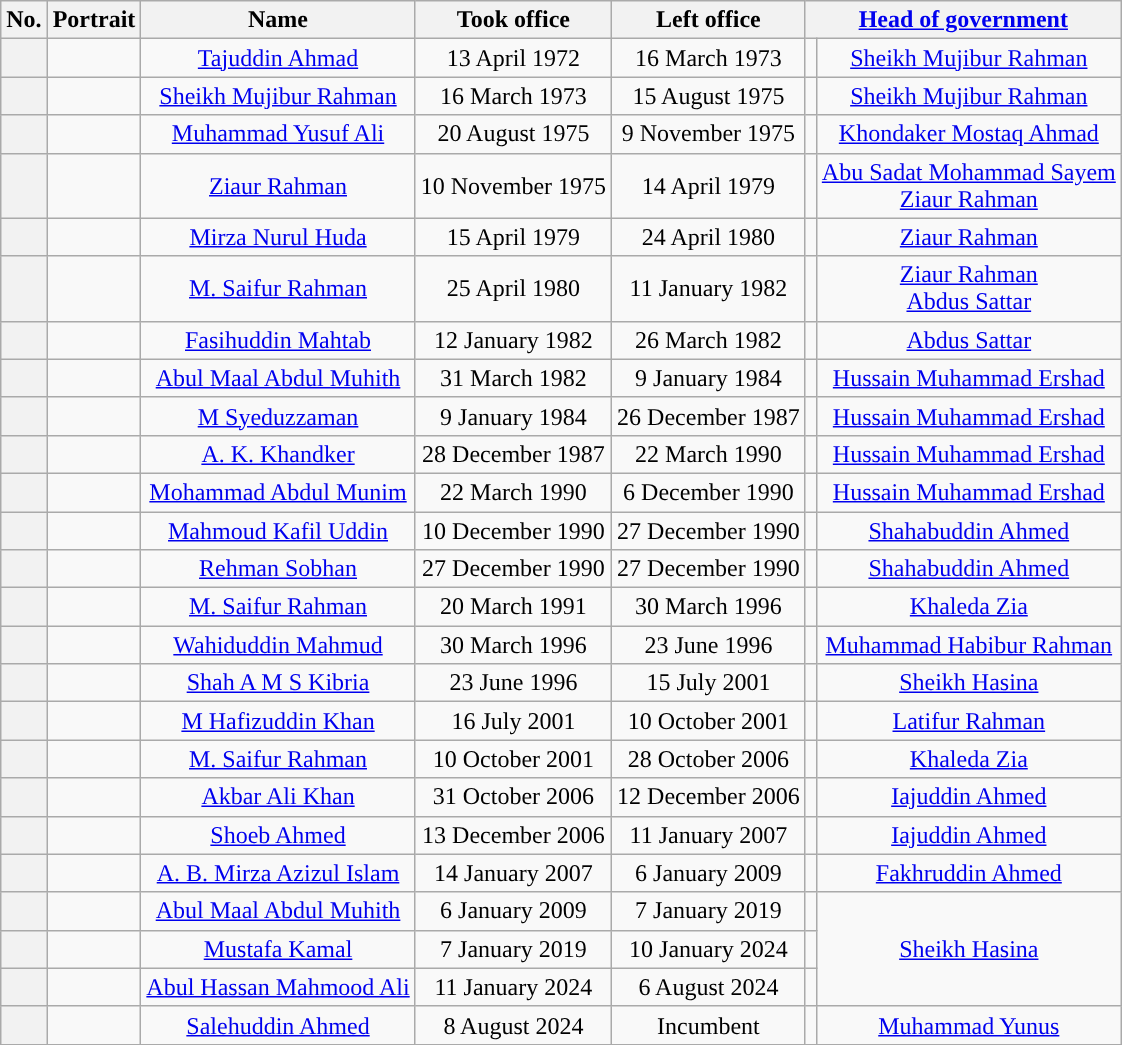<table class="wikitable" style="clear:right; text-align:center"|}>
<tr>
<th>No.</th>
<th>Portrait</th>
<th>Name</th>
<th>Took office</th>
<th>Left office</th>
<th colspan="2"><a href='#'>Head of government</a></th>
</tr>
<tr>
<th></th>
<td></td>
<td><a href='#'>Tajuddin Ahmad</a></td>
<td>13 April 1972</td>
<td>16 March 1973</td>
<td style="background: "></td>
<td><a href='#'>Sheikh Mujibur Rahman</a></td>
</tr>
<tr>
<th></th>
<td></td>
<td><a href='#'>Sheikh Mujibur Rahman</a></td>
<td>16 March 1973</td>
<td>15 August 1975</td>
<td style="background: "></td>
<td><a href='#'>Sheikh Mujibur Rahman</a></td>
</tr>
<tr>
<th></th>
<td></td>
<td><a href='#'>Muhammad Yusuf Ali</a></td>
<td>20 August 1975</td>
<td>9 November 1975</td>
<td style="background: "></td>
<td><a href='#'>Khondaker Mostaq Ahmad</a></td>
</tr>
<tr>
<th></th>
<td></td>
<td><a href='#'>Ziaur Rahman</a></td>
<td>10 November 1975</td>
<td>14 April 1979</td>
<td style="background: "></td>
<td><a href='#'>Abu Sadat Mohammad Sayem</a><br><a href='#'>Ziaur Rahman</a></td>
</tr>
<tr>
<th></th>
<td></td>
<td><a href='#'>Mirza Nurul Huda</a></td>
<td>15 April 1979</td>
<td>24 April 1980</td>
<td style="background: "></td>
<td><a href='#'>Ziaur Rahman</a></td>
</tr>
<tr>
<th></th>
<td></td>
<td><a href='#'>M. Saifur Rahman</a></td>
<td>25 April 1980</td>
<td>11 January 1982</td>
<td style="background: "></td>
<td><a href='#'>Ziaur Rahman</a> <br><a href='#'>Abdus Sattar</a></td>
</tr>
<tr>
<th></th>
<td></td>
<td><a href='#'>Fasihuddin Mahtab</a></td>
<td>12 January 1982</td>
<td>26 March 1982</td>
<td style="background: "></td>
<td><a href='#'>Abdus Sattar</a></td>
</tr>
<tr>
<th></th>
<td></td>
<td><a href='#'>Abul Maal Abdul Muhith</a></td>
<td>31 March 1982</td>
<td>9 January 1984</td>
<td style="background: "></td>
<td><a href='#'>Hussain Muhammad Ershad</a></td>
</tr>
<tr>
<th></th>
<td></td>
<td><a href='#'>M Syeduzzaman</a></td>
<td>9 January 1984</td>
<td>26 December 1987</td>
<td style="background: "></td>
<td><a href='#'>Hussain Muhammad Ershad</a></td>
</tr>
<tr>
<th></th>
<td></td>
<td><a href='#'>A. K. Khandker</a></td>
<td>28 December 1987</td>
<td>22 March 1990</td>
<td style="background: "></td>
<td><a href='#'>Hussain Muhammad Ershad</a></td>
</tr>
<tr>
<th></th>
<td></td>
<td><a href='#'>Mohammad Abdul Munim</a></td>
<td>22 March 1990</td>
<td>6 December 1990</td>
<td style="background: "></td>
<td><a href='#'>Hussain Muhammad Ershad</a></td>
</tr>
<tr>
<th></th>
<td></td>
<td><a href='#'>Mahmoud Kafil Uddin</a></td>
<td>10 December 1990</td>
<td>27 December 1990</td>
<td style="background: "></td>
<td><a href='#'>Shahabuddin Ahmed</a></td>
</tr>
<tr>
<th></th>
<td></td>
<td><a href='#'>Rehman Sobhan</a></td>
<td>27 December 1990</td>
<td>27 December 1990</td>
<td style="background: "></td>
<td><a href='#'>Shahabuddin Ahmed</a></td>
</tr>
<tr>
<th></th>
<td></td>
<td><a href='#'>M. Saifur Rahman</a></td>
<td>20 March 1991</td>
<td>30 March 1996</td>
<td style="background: "></td>
<td><a href='#'>Khaleda Zia</a></td>
</tr>
<tr>
<th></th>
<td></td>
<td><a href='#'>Wahiduddin Mahmud</a></td>
<td>30 March 1996</td>
<td>23 June 1996</td>
<td style="background: "></td>
<td><a href='#'>Muhammad Habibur Rahman</a></td>
</tr>
<tr>
<th></th>
<td></td>
<td><a href='#'>Shah A M S Kibria</a></td>
<td>23 June 1996</td>
<td>15 July 2001</td>
<td style="background: "></td>
<td><a href='#'>Sheikh Hasina</a></td>
</tr>
<tr>
<th></th>
<td></td>
<td><a href='#'>M Hafizuddin Khan</a></td>
<td>16 July 2001</td>
<td>10 October 2001</td>
<td style="background: "></td>
<td><a href='#'>Latifur Rahman</a></td>
</tr>
<tr>
<th></th>
<td></td>
<td><a href='#'>M. Saifur Rahman</a></td>
<td>10 October 2001</td>
<td>28 October 2006</td>
<td style="background: "></td>
<td><a href='#'>Khaleda Zia</a></td>
</tr>
<tr>
<th></th>
<td></td>
<td><a href='#'>Akbar Ali Khan</a></td>
<td>31 October 2006</td>
<td>12 December 2006</td>
<td style="background: "></td>
<td><a href='#'>Iajuddin Ahmed</a></td>
</tr>
<tr>
<th></th>
<td></td>
<td><a href='#'>Shoeb Ahmed</a></td>
<td>13 December 2006</td>
<td>11 January 2007</td>
<td style="background: "></td>
<td><a href='#'>Iajuddin Ahmed</a></td>
</tr>
<tr>
<th></th>
<td></td>
<td><a href='#'>A. B. Mirza Azizul Islam</a></td>
<td>14 January 2007</td>
<td>6 January 2009</td>
<td style="background: "></td>
<td><a href='#'>Fakhruddin Ahmed</a></td>
</tr>
<tr>
<th></th>
<td></td>
<td><a href='#'>Abul Maal Abdul Muhith</a></td>
<td>6 January 2009</td>
<td>7 January 2019</td>
<td style="background: "></td>
<td rowspan="3"><a href='#'>Sheikh Hasina</a></td>
</tr>
<tr>
<th></th>
<td></td>
<td><a href='#'>Mustafa Kamal</a></td>
<td>7 January 2019</td>
<td>10 January 2024</td>
<td style="background: "></td>
</tr>
<tr>
<th></th>
<td></td>
<td><a href='#'>Abul Hassan Mahmood Ali</a></td>
<td>11 January 2024</td>
<td>6 August 2024</td>
<td style="background: "></td>
</tr>
<tr>
<th></th>
<td></td>
<td><a href='#'>Salehuddin Ahmed</a></td>
<td>8 August 2024</td>
<td>Incumbent</td>
<td style="background: "></td>
<td rowspan="2"><a href='#'>Muhammad Yunus</a></td>
</tr>
<tr>
</tr>
</table>
